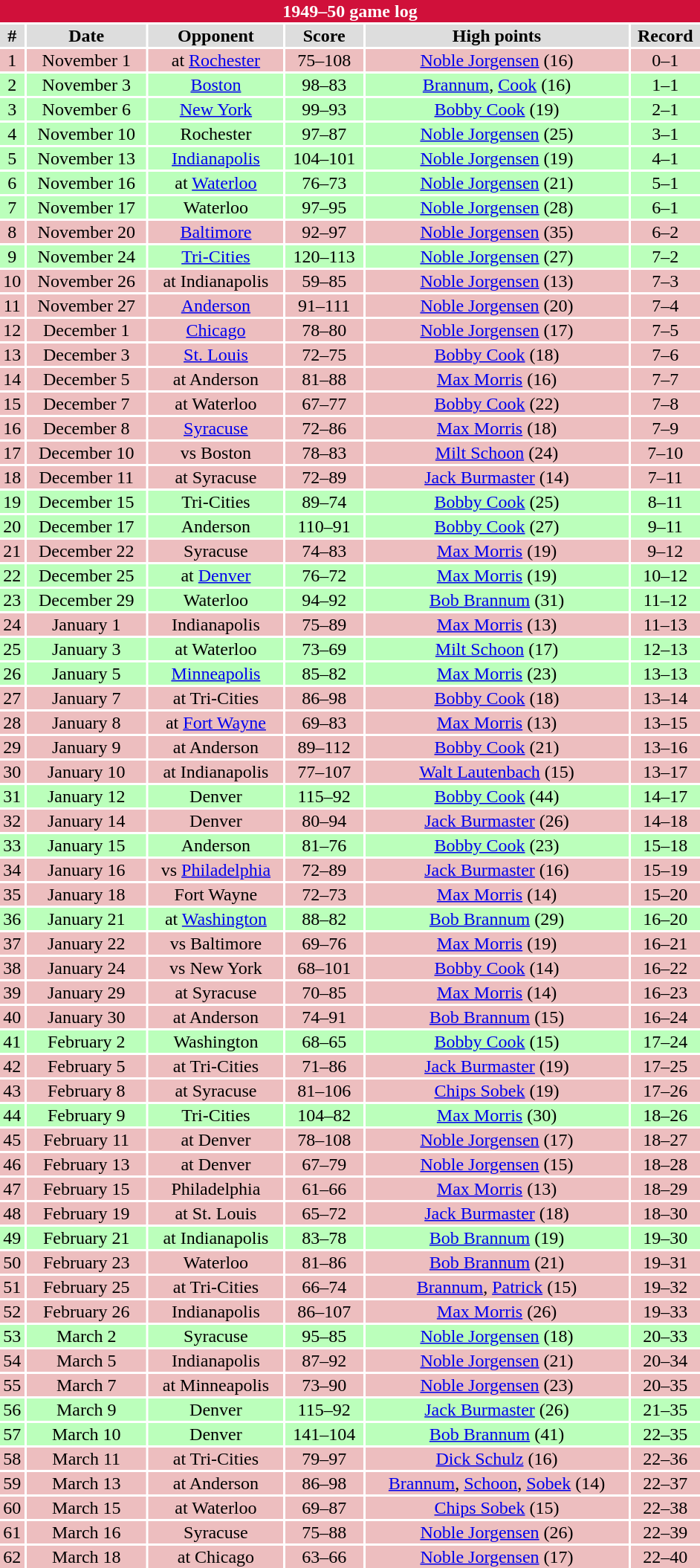<table class="toccolours collapsible" width=50% style="clear:both; margin:1.5em auto; text-align:center">
<tr>
<th colspan=11 style="background:#D0103A;color:white;">1949–50 game log</th>
</tr>
<tr align="center" bgcolor="#dddddd">
<td><strong>#</strong></td>
<td><strong>Date</strong></td>
<td><strong>Opponent</strong></td>
<td><strong>Score</strong></td>
<td><strong>High points</strong></td>
<td><strong>Record</strong></td>
</tr>
<tr align="center" bgcolor="edbebf">
<td>1</td>
<td>November 1</td>
<td>at <a href='#'>Rochester</a></td>
<td>75–108</td>
<td><a href='#'>Noble Jorgensen</a> (16)</td>
<td>0–1</td>
</tr>
<tr align="center" bgcolor="bbffbb">
<td>2</td>
<td>November 3</td>
<td><a href='#'>Boston</a></td>
<td>98–83</td>
<td><a href='#'>Brannum</a>, <a href='#'>Cook</a> (16)</td>
<td>1–1</td>
</tr>
<tr align="center" bgcolor="bbffbb">
<td>3</td>
<td>November 6</td>
<td><a href='#'>New York</a></td>
<td>99–93</td>
<td><a href='#'>Bobby Cook</a> (19)</td>
<td>2–1</td>
</tr>
<tr align="center" bgcolor="bbffbb">
<td>4</td>
<td>November 10</td>
<td>Rochester</td>
<td>97–87</td>
<td><a href='#'>Noble Jorgensen</a> (25)</td>
<td>3–1</td>
</tr>
<tr align="center" bgcolor="bbffbb">
<td>5</td>
<td>November 13</td>
<td><a href='#'>Indianapolis</a></td>
<td>104–101</td>
<td><a href='#'>Noble Jorgensen</a> (19)</td>
<td>4–1</td>
</tr>
<tr align="center" bgcolor="bbffbb">
<td>6</td>
<td>November 16</td>
<td>at <a href='#'>Waterloo</a></td>
<td>76–73</td>
<td><a href='#'>Noble Jorgensen</a> (21)</td>
<td>5–1</td>
</tr>
<tr align="center" bgcolor="bbffbb">
<td>7</td>
<td>November 17</td>
<td>Waterloo</td>
<td>97–95</td>
<td><a href='#'>Noble Jorgensen</a> (28)</td>
<td>6–1</td>
</tr>
<tr align="center" bgcolor="edbebf">
<td>8</td>
<td>November 20</td>
<td><a href='#'>Baltimore</a></td>
<td>92–97</td>
<td><a href='#'>Noble Jorgensen</a> (35)</td>
<td>6–2</td>
</tr>
<tr align="center" bgcolor="bbffbb">
<td>9</td>
<td>November 24</td>
<td><a href='#'>Tri-Cities</a></td>
<td>120–113</td>
<td><a href='#'>Noble Jorgensen</a> (27)</td>
<td>7–2</td>
</tr>
<tr align="center" bgcolor="edbebf">
<td>10</td>
<td>November 26</td>
<td>at Indianapolis</td>
<td>59–85</td>
<td><a href='#'>Noble Jorgensen</a> (13)</td>
<td>7–3</td>
</tr>
<tr align="center" bgcolor="edbebf">
<td>11</td>
<td>November 27</td>
<td><a href='#'>Anderson</a></td>
<td>91–111</td>
<td><a href='#'>Noble Jorgensen</a> (20)</td>
<td>7–4</td>
</tr>
<tr align="center" bgcolor="edbebf">
<td>12</td>
<td>December 1</td>
<td><a href='#'>Chicago</a></td>
<td>78–80</td>
<td><a href='#'>Noble Jorgensen</a> (17)</td>
<td>7–5</td>
</tr>
<tr align="center" bgcolor="edbebf">
<td>13</td>
<td>December 3</td>
<td><a href='#'>St. Louis</a></td>
<td>72–75</td>
<td><a href='#'>Bobby Cook</a> (18)</td>
<td>7–6</td>
</tr>
<tr align="center" bgcolor="edbebf">
<td>14</td>
<td>December 5</td>
<td>at Anderson</td>
<td>81–88</td>
<td><a href='#'>Max Morris</a> (16)</td>
<td>7–7</td>
</tr>
<tr align="center" bgcolor="edbebf">
<td>15</td>
<td>December 7</td>
<td>at Waterloo</td>
<td>67–77</td>
<td><a href='#'>Bobby Cook</a> (22)</td>
<td>7–8</td>
</tr>
<tr align="center" bgcolor="edbebf">
<td>16</td>
<td>December 8</td>
<td><a href='#'>Syracuse</a></td>
<td>72–86</td>
<td><a href='#'>Max Morris</a> (18)</td>
<td>7–9</td>
</tr>
<tr align="center" bgcolor="edbebf">
<td>17</td>
<td>December 10</td>
<td>vs Boston</td>
<td>78–83</td>
<td><a href='#'>Milt Schoon</a> (24)</td>
<td>7–10</td>
</tr>
<tr align="center" bgcolor="edbebf">
<td>18</td>
<td>December 11</td>
<td>at Syracuse</td>
<td>72–89</td>
<td><a href='#'>Jack Burmaster</a> (14)</td>
<td>7–11</td>
</tr>
<tr align="center" bgcolor="bbffbb">
<td>19</td>
<td>December 15</td>
<td>Tri-Cities</td>
<td>89–74</td>
<td><a href='#'>Bobby Cook</a> (25)</td>
<td>8–11</td>
</tr>
<tr align="center" bgcolor="bbffbb">
<td>20</td>
<td>December 17</td>
<td>Anderson</td>
<td>110–91</td>
<td><a href='#'>Bobby Cook</a> (27)</td>
<td>9–11</td>
</tr>
<tr align="center" bgcolor="edbebf">
<td>21</td>
<td>December 22</td>
<td>Syracuse</td>
<td>74–83</td>
<td><a href='#'>Max Morris</a> (19)</td>
<td>9–12</td>
</tr>
<tr align="center" bgcolor="bbffbb">
<td>22</td>
<td>December 25</td>
<td>at <a href='#'>Denver</a></td>
<td>76–72</td>
<td><a href='#'>Max Morris</a> (19)</td>
<td>10–12</td>
</tr>
<tr align="center" bgcolor="bbffbb">
<td>23</td>
<td>December 29</td>
<td>Waterloo</td>
<td>94–92</td>
<td><a href='#'>Bob Brannum</a> (31)</td>
<td>11–12</td>
</tr>
<tr align="center" bgcolor="edbebf">
<td>24</td>
<td>January 1</td>
<td>Indianapolis</td>
<td>75–89</td>
<td><a href='#'>Max Morris</a> (13)</td>
<td>11–13</td>
</tr>
<tr align="center" bgcolor="bbffbb">
<td>25</td>
<td>January 3</td>
<td>at Waterloo</td>
<td>73–69</td>
<td><a href='#'>Milt Schoon</a> (17)</td>
<td>12–13</td>
</tr>
<tr align="center" bgcolor="bbffbb">
<td>26</td>
<td>January 5</td>
<td><a href='#'>Minneapolis</a></td>
<td>85–82</td>
<td><a href='#'>Max Morris</a> (23)</td>
<td>13–13</td>
</tr>
<tr align="center" bgcolor="edbebf">
<td>27</td>
<td>January 7</td>
<td>at Tri-Cities</td>
<td>86–98</td>
<td><a href='#'>Bobby Cook</a> (18)</td>
<td>13–14</td>
</tr>
<tr align="center" bgcolor="edbebf">
<td>28</td>
<td>January 8</td>
<td>at <a href='#'>Fort Wayne</a></td>
<td>69–83</td>
<td><a href='#'>Max Morris</a> (13)</td>
<td>13–15</td>
</tr>
<tr align="center" bgcolor="edbebf">
<td>29</td>
<td>January 9</td>
<td>at Anderson</td>
<td>89–112</td>
<td><a href='#'>Bobby Cook</a> (21)</td>
<td>13–16</td>
</tr>
<tr align="center" bgcolor="edbebf">
<td>30</td>
<td>January 10</td>
<td>at Indianapolis</td>
<td>77–107</td>
<td><a href='#'>Walt Lautenbach</a> (15)</td>
<td>13–17</td>
</tr>
<tr align="center" bgcolor="bbffbb">
<td>31</td>
<td>January 12</td>
<td>Denver</td>
<td>115–92</td>
<td><a href='#'>Bobby Cook</a> (44)</td>
<td>14–17</td>
</tr>
<tr align="center" bgcolor="edbebf">
<td>32</td>
<td>January 14</td>
<td>Denver</td>
<td>80–94</td>
<td><a href='#'>Jack Burmaster</a> (26)</td>
<td>14–18</td>
</tr>
<tr align="center" bgcolor="bbffbb">
<td>33</td>
<td>January 15</td>
<td>Anderson</td>
<td>81–76</td>
<td><a href='#'>Bobby Cook</a> (23)</td>
<td>15–18</td>
</tr>
<tr align="center" bgcolor="edbebf">
<td>34</td>
<td>January 16</td>
<td>vs <a href='#'>Philadelphia</a></td>
<td>72–89</td>
<td><a href='#'>Jack Burmaster</a> (16)</td>
<td>15–19</td>
</tr>
<tr align="center" bgcolor="edbebf">
<td>35</td>
<td>January 18</td>
<td>Fort Wayne</td>
<td>72–73</td>
<td><a href='#'>Max Morris</a> (14)</td>
<td>15–20</td>
</tr>
<tr align="center" bgcolor="bbffbb">
<td>36</td>
<td>January 21</td>
<td>at <a href='#'>Washington</a></td>
<td>88–82</td>
<td><a href='#'>Bob Brannum</a> (29)</td>
<td>16–20</td>
</tr>
<tr align="center" bgcolor="edbebf">
<td>37</td>
<td>January 22</td>
<td>vs Baltimore</td>
<td>69–76</td>
<td><a href='#'>Max Morris</a> (19)</td>
<td>16–21</td>
</tr>
<tr align="center" bgcolor="edbebf">
<td>38</td>
<td>January 24</td>
<td>vs New York</td>
<td>68–101</td>
<td><a href='#'>Bobby Cook</a> (14)</td>
<td>16–22</td>
</tr>
<tr align="center" bgcolor="edbebf">
<td>39</td>
<td>January 29</td>
<td>at Syracuse</td>
<td>70–85</td>
<td><a href='#'>Max Morris</a> (14)</td>
<td>16–23</td>
</tr>
<tr align="center" bgcolor="edbebf">
<td>40</td>
<td>January 30</td>
<td>at Anderson</td>
<td>74–91</td>
<td><a href='#'>Bob Brannum</a> (15)</td>
<td>16–24</td>
</tr>
<tr align="center" bgcolor="bbffbb">
<td>41</td>
<td>February 2</td>
<td>Washington</td>
<td>68–65</td>
<td><a href='#'>Bobby Cook</a> (15)</td>
<td>17–24</td>
</tr>
<tr align="center" bgcolor="edbebf">
<td>42</td>
<td>February 5</td>
<td>at Tri-Cities</td>
<td>71–86</td>
<td><a href='#'>Jack Burmaster</a> (19)</td>
<td>17–25</td>
</tr>
<tr align="center" bgcolor="edbebf">
<td>43</td>
<td>February 8</td>
<td>at Syracuse</td>
<td>81–106</td>
<td><a href='#'>Chips Sobek</a> (19)</td>
<td>17–26</td>
</tr>
<tr align="center" bgcolor="bbffbb">
<td>44</td>
<td>February 9</td>
<td>Tri-Cities</td>
<td>104–82</td>
<td><a href='#'>Max Morris</a> (30)</td>
<td>18–26</td>
</tr>
<tr align="center" bgcolor="edbebf">
<td>45</td>
<td>February 11</td>
<td>at Denver</td>
<td>78–108</td>
<td><a href='#'>Noble Jorgensen</a> (17)</td>
<td>18–27</td>
</tr>
<tr align="center" bgcolor="edbebf">
<td>46</td>
<td>February 13</td>
<td>at Denver</td>
<td>67–79</td>
<td><a href='#'>Noble Jorgensen</a> (15)</td>
<td>18–28</td>
</tr>
<tr align="center" bgcolor="edbebf">
<td>47</td>
<td>February 15</td>
<td>Philadelphia</td>
<td>61–66</td>
<td><a href='#'>Max Morris</a> (13)</td>
<td>18–29</td>
</tr>
<tr align="center" bgcolor="edbebf">
<td>48</td>
<td>February 19</td>
<td>at St. Louis</td>
<td>65–72</td>
<td><a href='#'>Jack Burmaster</a> (18)</td>
<td>18–30</td>
</tr>
<tr align="center" bgcolor="bbffbb">
<td>49</td>
<td>February 21</td>
<td>at Indianapolis</td>
<td>83–78</td>
<td><a href='#'>Bob Brannum</a> (19)</td>
<td>19–30</td>
</tr>
<tr align="center" bgcolor="edbebf">
<td>50</td>
<td>February 23</td>
<td>Waterloo</td>
<td>81–86</td>
<td><a href='#'>Bob Brannum</a> (21)</td>
<td>19–31</td>
</tr>
<tr align="center" bgcolor="edbebf">
<td>51</td>
<td>February 25</td>
<td>at Tri-Cities</td>
<td>66–74</td>
<td><a href='#'>Brannum</a>, <a href='#'>Patrick</a> (15)</td>
<td>19–32</td>
</tr>
<tr align="center" bgcolor="edbebf">
<td>52</td>
<td>February 26</td>
<td>Indianapolis</td>
<td>86–107</td>
<td><a href='#'>Max Morris</a> (26)</td>
<td>19–33</td>
</tr>
<tr align="center" bgcolor="bbffbb">
<td>53</td>
<td>March 2</td>
<td>Syracuse</td>
<td>95–85</td>
<td><a href='#'>Noble Jorgensen</a> (18)</td>
<td>20–33</td>
</tr>
<tr align="center" bgcolor="edbebf">
<td>54</td>
<td>March 5</td>
<td>Indianapolis</td>
<td>87–92</td>
<td><a href='#'>Noble Jorgensen</a> (21)</td>
<td>20–34</td>
</tr>
<tr align="center" bgcolor="edbebf">
<td>55</td>
<td>March 7</td>
<td>at Minneapolis</td>
<td>73–90</td>
<td><a href='#'>Noble Jorgensen</a> (23)</td>
<td>20–35</td>
</tr>
<tr align="center" bgcolor="bbffbb">
<td>56</td>
<td>March 9</td>
<td>Denver</td>
<td>115–92</td>
<td><a href='#'>Jack Burmaster</a> (26)</td>
<td>21–35</td>
</tr>
<tr align="center" bgcolor="bbffbb">
<td>57</td>
<td>March 10</td>
<td>Denver</td>
<td>141–104</td>
<td><a href='#'>Bob Brannum</a> (41)</td>
<td>22–35</td>
</tr>
<tr align="center" bgcolor="edbebf">
<td>58</td>
<td>March 11</td>
<td>at Tri-Cities</td>
<td>79–97</td>
<td><a href='#'>Dick Schulz</a> (16)</td>
<td>22–36</td>
</tr>
<tr align="center" bgcolor="edbebf">
<td>59</td>
<td>March 13</td>
<td>at Anderson</td>
<td>86–98</td>
<td><a href='#'>Brannum</a>, <a href='#'>Schoon</a>, <a href='#'>Sobek</a> (14)</td>
<td>22–37</td>
</tr>
<tr align="center" bgcolor="edbebf">
<td>60</td>
<td>March 15</td>
<td>at Waterloo</td>
<td>69–87</td>
<td><a href='#'>Chips Sobek</a> (15)</td>
<td>22–38</td>
</tr>
<tr align="center" bgcolor="edbebf">
<td>61</td>
<td>March 16</td>
<td>Syracuse</td>
<td>75–88</td>
<td><a href='#'>Noble Jorgensen</a> (26)</td>
<td>22–39</td>
</tr>
<tr align="center" bgcolor="edbebf">
<td>62</td>
<td>March 18</td>
<td>at Chicago</td>
<td>63–66</td>
<td><a href='#'>Noble Jorgensen</a> (17)</td>
<td>22–40</td>
</tr>
</table>
